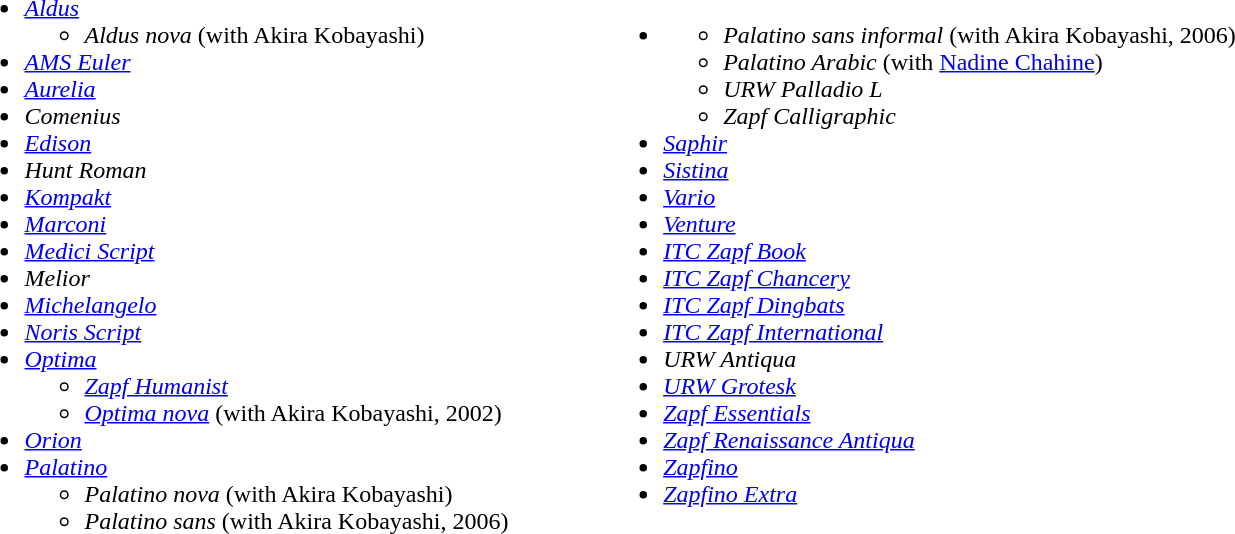<table>
<tr>
<td width=50%><br><ul><li><em><a href='#'>Aldus</a></em><ul><li><em>Aldus nova</em> (with Akira Kobayashi)</li></ul></li><li><em><a href='#'>AMS Euler</a></em></li><li><em><a href='#'>Aurelia</a></em></li><li><em>Comenius</em></li><li><em><a href='#'>Edison</a></em></li><li><em>Hunt Roman</em></li><li><em><a href='#'>Kompakt</a></em></li><li><em><a href='#'>Marconi</a></em></li><li><em><a href='#'>Medici Script</a></em></li><li><em>Melior</em></li><li><em><a href='#'>Michelangelo</a></em></li><li><em><a href='#'>Noris Script</a></em></li><li><em><a href='#'>Optima</a></em><ul><li><em><a href='#'>Zapf Humanist</a></em></li><li><em><a href='#'>Optima nova</a></em> (with Akira Kobayashi, 2002)</li></ul></li><li><em><a href='#'>Orion</a></em></li><li><em><a href='#'>Palatino</a></em><ul><li><em>Palatino nova</em> (with Akira Kobayashi)</li><li><em>Palatino sans</em> (with Akira Kobayashi, 2006)</li></ul></li></ul></td>
<td><br><ul><li><ul><li><em>Palatino sans informal</em> (with Akira Kobayashi, 2006)</li><li><em>Palatino Arabic</em> (with <a href='#'>Nadine Chahine</a>)</li><li><em>URW Palladio L</em></li><li><em>Zapf Calligraphic</em></li></ul></li><li><em><a href='#'>Saphir</a></em></li><li><em><a href='#'>Sistina</a></em></li><li><em><a href='#'>Vario</a></em></li><li><em><a href='#'>Venture</a></em></li><li><em><a href='#'>ITC Zapf Book</a></em></li><li><em><a href='#'>ITC Zapf Chancery</a></em></li><li><em><a href='#'>ITC Zapf Dingbats</a></em></li><li><em><a href='#'>ITC Zapf International</a></em></li><li><em>URW Antiqua</em></li><li><em><a href='#'>URW Grotesk</a></em></li><li><em><a href='#'>Zapf Essentials</a></em></li><li><em><a href='#'>Zapf Renaissance Antiqua</a></em></li><li><em><a href='#'>Zapfino</a></em></li><li><em><a href='#'>Zapfino Extra</a></em></li></ul></td>
</tr>
</table>
